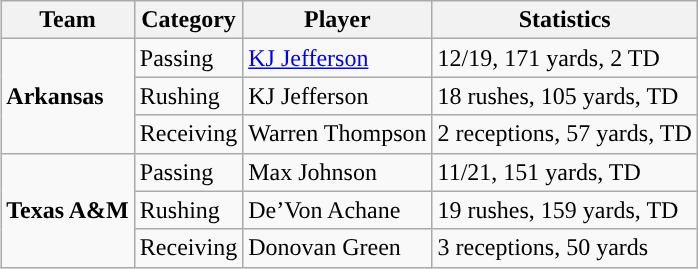<table class="wikitable" style="float: right;">
<tr>
<th>Team</th>
<th>Category</th>
<th>Player</th>
<th>Statistics</th>
</tr>
<tr>
<td rowspan=3><strong>Arkansas</strong></td>
<td>Passing</td>
<td><a href='#'>KJ Jefferson</a></td>
<td>12/19, 171 yards, 2 TD</td>
</tr>
<tr>
<td>Rushing</td>
<td>KJ Jefferson</td>
<td>18 rushes, 105 yards, TD</td>
</tr>
<tr>
<td>Receiving</td>
<td>Warren Thompson</td>
<td>2 receptions, 57 yards, TD</td>
</tr>
<tr>
<td rowspan=3><strong>Texas A&M</strong></td>
<td>Passing</td>
<td>Max Johnson</td>
<td>11/21, 151 yards, TD</td>
</tr>
<tr>
<td>Rushing</td>
<td>De’Von Achane</td>
<td>19 rushes, 159 yards, TD</td>
</tr>
<tr>
<td>Receiving</td>
<td>Donovan Green</td>
<td>3 receptions, 50 yards</td>
</tr>
</table>
